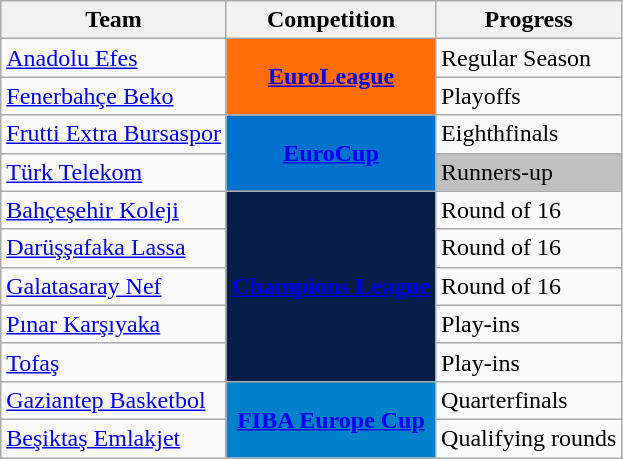<table class="wikitable sortable">
<tr>
<th>Team</th>
<th>Competition</th>
<th>Progress</th>
</tr>
<tr>
<td><a href='#'>Anadolu Efes</a></td>
<td rowspan="2" style="background:#ff6d09;color:#ffffff;text-align:center"><strong><a href='#'><span>EuroLeague</span></a></strong></td>
<td>Regular Season</td>
</tr>
<tr>
<td><a href='#'>Fenerbahçe Beko</a></td>
<td>Playoffs</td>
</tr>
<tr>
<td><a href='#'>Frutti Extra Bursaspor</a></td>
<td rowspan="2" style="background-color:#0072CE;color:white;text-align:center"><strong><a href='#'><span>EuroCup</span></a></strong></td>
<td>Eighthfinals</td>
</tr>
<tr>
<td><a href='#'>Türk Telekom</a></td>
<td style="background:silver">Runners-up</td>
</tr>
<tr>
<td><a href='#'>Bahçeşehir Koleji</a></td>
<td rowspan="5" style="background-color:#071D49;color:#D0D3D4;text-align:center"><strong><a href='#'><span>Champions League</span></a></strong></td>
<td>Round of 16</td>
</tr>
<tr>
<td><a href='#'>Darüşşafaka Lassa</a></td>
<td>Round of 16</td>
</tr>
<tr>
<td><a href='#'>Galatasaray Nef</a></td>
<td>Round of 16</td>
</tr>
<tr>
<td><a href='#'>Pınar Karşıyaka</a></td>
<td>Play-ins</td>
</tr>
<tr>
<td><a href='#'>Tofaş</a></td>
<td>Play-ins</td>
</tr>
<tr>
<td><a href='#'>Gaziantep Basketbol</a></td>
<td rowspan="3" style="background-color:#0080C8;color:#D0D3D4;text-align:center"><strong><a href='#'><span>FIBA Europe Cup</span></a></strong></td>
<td>Quarterfinals</td>
</tr>
<tr>
<td><a href='#'>Beşiktaş Emlakjet</a></td>
<td>Qualifying rounds</td>
</tr>
</table>
